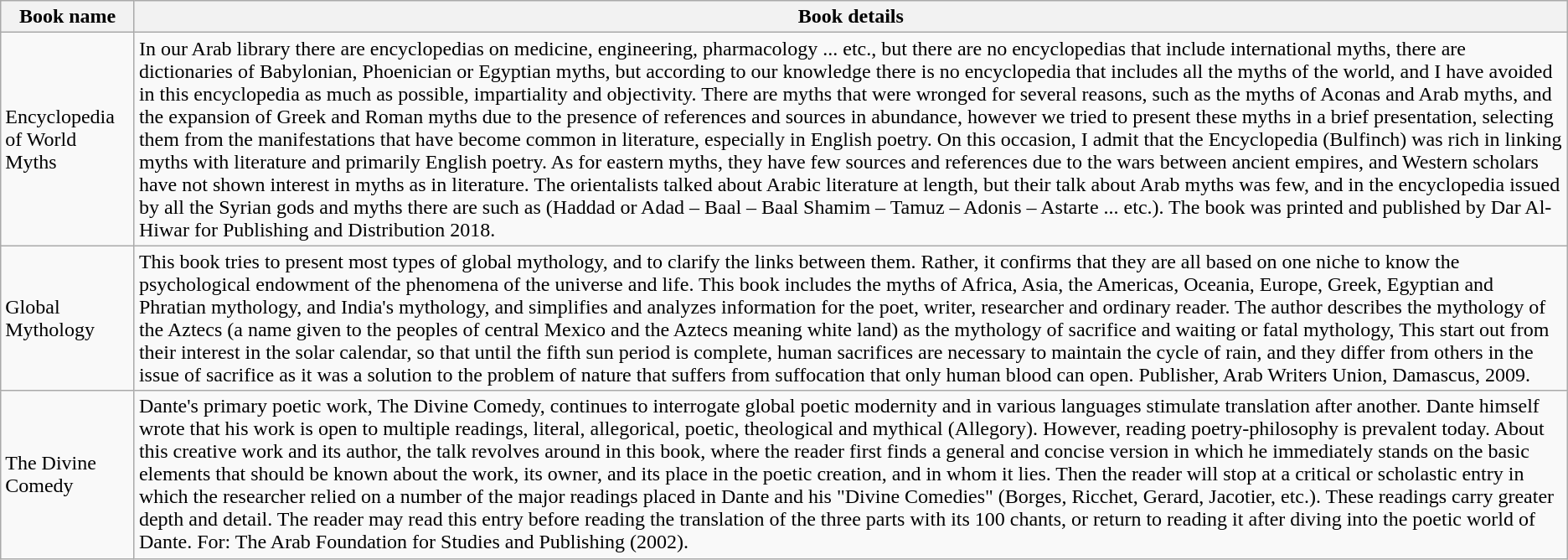<table class="wikitable">
<tr>
<th>Book name</th>
<th>Book details</th>
</tr>
<tr>
<td>Encyclopedia of World Myths</td>
<td>In our Arab library there are encyclopedias on medicine, engineering, pharmacology ... etc., but there are no encyclopedias that include international myths, there are dictionaries of Babylonian, Phoenician or Egyptian myths, but according to our knowledge there is no encyclopedia that includes all the myths of the world, and I have avoided in this encyclopedia as much as possible, impartiality and objectivity. There are myths that were wronged for several reasons, such as the myths of Aconas and Arab myths, and the expansion of Greek and Roman myths due to the presence of references and sources in abundance, however we tried to present these myths in a brief presentation, selecting them from the manifestations that have become common in literature, especially in English poetry. On this occasion, I admit that the Encyclopedia (Bulfinch) was rich in linking myths with literature and primarily English poetry. As for eastern myths, they have few sources and references due to the wars between ancient empires, and Western scholars have not shown interest in myths as in literature. The orientalists talked about Arabic literature at length, but their talk about Arab myths was few, and in the encyclopedia issued by all the Syrian gods and myths there are such as (Haddad or Adad – Baal – Baal Shamim – Tamuz – Adonis – Astarte ... etc.). The book was printed and published by Dar Al-Hiwar for Publishing and Distribution 2018.</td>
</tr>
<tr>
<td>Global Mythology</td>
<td>This book tries to present most types of global mythology, and to clarify the links between them. Rather, it confirms that they are all based on one niche to know the psychological endowment of the phenomena of the universe and life. This book includes the myths of Africa, Asia, the Americas, Oceania, Europe, Greek, Egyptian and Phratian mythology, and India's mythology, and simplifies and analyzes information for the poet, writer, researcher and ordinary reader. The author describes the mythology of the Aztecs (a name given to the peoples of central Mexico and the Aztecs meaning white land) as the mythology of sacrifice and waiting or fatal mythology, This start out from their interest in the solar calendar, so that until the fifth sun period is complete, human sacrifices are necessary to maintain the cycle of rain, and they differ from others in the issue of sacrifice as it was a solution to the problem of nature that suffers from suffocation that only human blood can open. Publisher, Arab Writers Union, Damascus, 2009.</td>
</tr>
<tr>
<td>The Divine Comedy</td>
<td>Dante's primary poetic work, The Divine Comedy, continues to interrogate global poetic modernity and in various languages stimulate translation after another. Dante himself wrote that his work is open to multiple readings, literal, allegorical, poetic, theological and mythical (Allegory). However, reading poetry-philosophy is prevalent today. About this creative work and its author, the talk revolves around in this book, where the reader first finds a general and concise version in which he immediately stands on the basic elements that should be known about the work, its owner, and its place in the poetic creation, and in whom it lies. Then the reader will stop at a critical or scholastic entry in which the researcher relied on a number of the major readings placed in Dante and his "Divine Comedies" (Borges, Ricchet, Gerard, Jacotier, etc.).  These readings carry greater depth and detail. The reader may read this entry before reading the translation of the three parts with its 100 chants, or return to reading it after diving into the poetic world of Dante. For: The  Arab Foundation for Studies and Publishing (2002).</td>
</tr>
</table>
